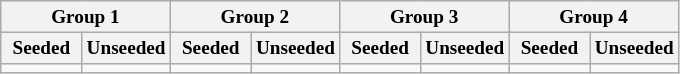<table class="wikitable" style="font-size:80%">
<tr>
<th colspan="2">Group 1</th>
<th colspan="2">Group 2</th>
<th colspan="2">Group 3</th>
<th colspan="2">Group 4</th>
</tr>
<tr>
<th width=12%>Seeded</th>
<th width=13%>Unseeded</th>
<th width=12%>Seeded</th>
<th width=13%>Unseeded</th>
<th width=12%>Seeded</th>
<th width=13%>Unseeded</th>
<th width=12%>Seeded</th>
<th width=13%>Unseeded</th>
</tr>
<tr>
<td valign=top></td>
<td valign=top></td>
<td valign=top></td>
<td valign=top></td>
<td valign=top></td>
<td valign=top></td>
<td valign=top></td>
<td valign=top></td>
</tr>
</table>
